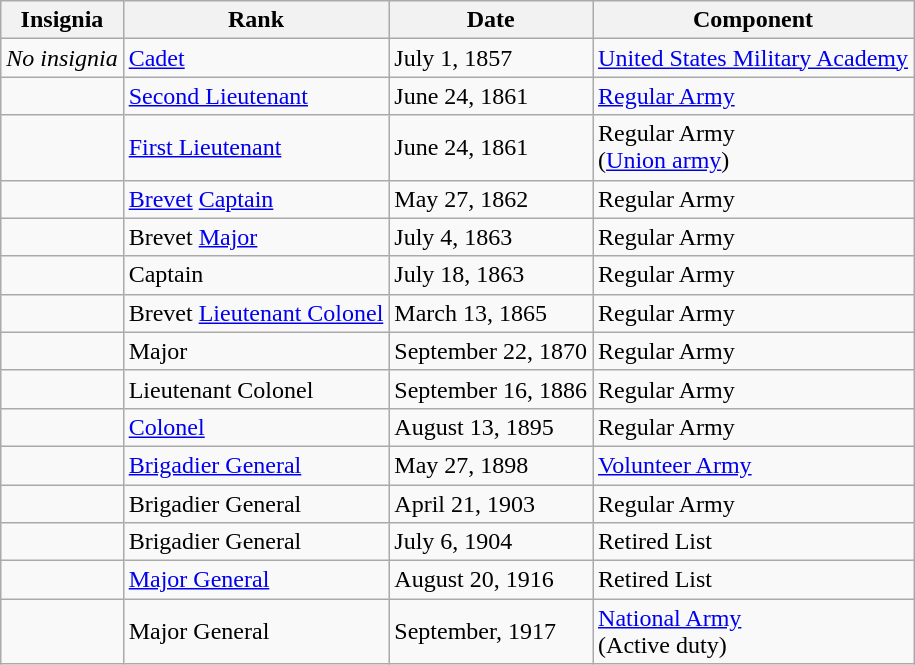<table class="wikitable">
<tr>
<th>Insignia</th>
<th>Rank</th>
<th>Date</th>
<th>Component</th>
</tr>
<tr>
<td align="center"><em>No insignia</em></td>
<td><a href='#'>Cadet</a></td>
<td>July 1, 1857</td>
<td><a href='#'>United States Military Academy</a></td>
</tr>
<tr>
<td align="center"></td>
<td><a href='#'>Second Lieutenant</a></td>
<td>June 24, 1861</td>
<td><a href='#'>Regular Army</a></td>
</tr>
<tr>
<td align="center"></td>
<td><a href='#'>First Lieutenant</a></td>
<td>June 24, 1861</td>
<td>Regular Army<br>(<a href='#'>Union army</a>)</td>
</tr>
<tr>
<td align="center"></td>
<td><a href='#'>Brevet</a> <a href='#'>Captain</a></td>
<td>May 27, 1862</td>
<td>Regular Army</td>
</tr>
<tr>
<td align="center"></td>
<td>Brevet <a href='#'>Major</a></td>
<td>July 4, 1863</td>
<td>Regular Army</td>
</tr>
<tr>
<td align="center"></td>
<td>Captain</td>
<td>July 18, 1863</td>
<td>Regular Army</td>
</tr>
<tr>
<td align="center"></td>
<td>Brevet <a href='#'>Lieutenant Colonel</a></td>
<td>March 13, 1865</td>
<td>Regular Army</td>
</tr>
<tr>
<td align="center"></td>
<td>Major</td>
<td>September 22, 1870</td>
<td>Regular Army</td>
</tr>
<tr>
<td align="center"></td>
<td>Lieutenant Colonel</td>
<td>September 16, 1886</td>
<td>Regular Army</td>
</tr>
<tr>
<td align="center"></td>
<td><a href='#'>Colonel</a></td>
<td>August 13, 1895</td>
<td>Regular Army</td>
</tr>
<tr>
<td align="center"></td>
<td><a href='#'>Brigadier General</a></td>
<td>May 27, 1898</td>
<td><a href='#'>Volunteer Army</a></td>
</tr>
<tr>
<td align="center"></td>
<td>Brigadier General</td>
<td>April 21, 1903</td>
<td>Regular Army</td>
</tr>
<tr>
<td align="center"></td>
<td>Brigadier General</td>
<td>July 6, 1904</td>
<td>Retired List</td>
</tr>
<tr>
<td align="center"></td>
<td><a href='#'>Major General</a></td>
<td>August 20, 1916</td>
<td>Retired List</td>
</tr>
<tr>
<td align="center"></td>
<td>Major General</td>
<td>September, 1917</td>
<td><a href='#'>National Army</a><br>(Active duty)</td>
</tr>
</table>
